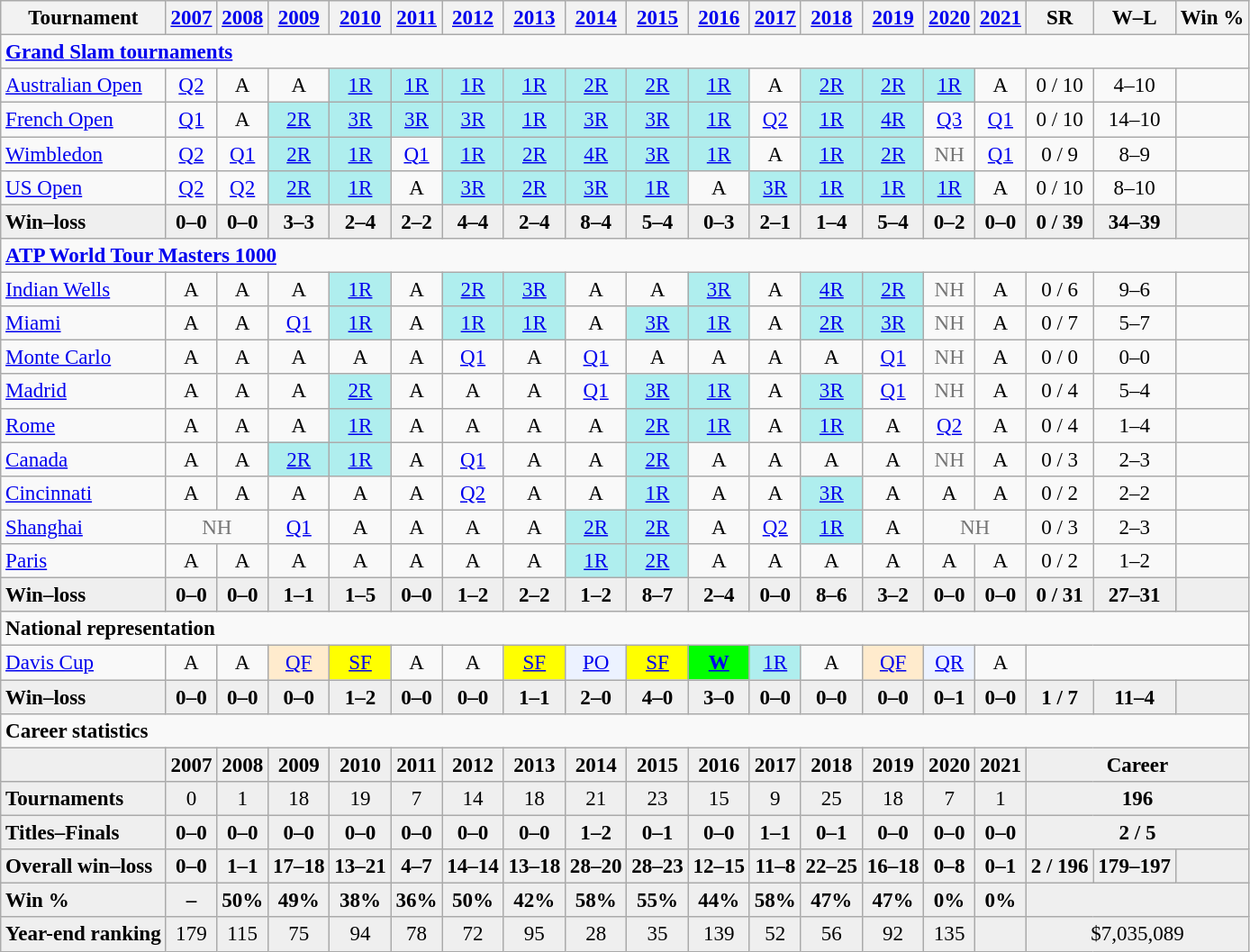<table class=wikitable style=text-align:center;font-size:96%>
<tr>
<th>Tournament</th>
<th><a href='#'>2007</a></th>
<th><a href='#'>2008</a></th>
<th><a href='#'>2009</a></th>
<th><a href='#'>2010</a></th>
<th><a href='#'>2011</a></th>
<th><a href='#'>2012</a></th>
<th><a href='#'>2013</a></th>
<th><a href='#'>2014</a></th>
<th><a href='#'>2015</a></th>
<th><a href='#'>2016</a></th>
<th><a href='#'>2017</a></th>
<th><a href='#'>2018</a></th>
<th><a href='#'>2019</a></th>
<th><a href='#'>2020</a></th>
<th><a href='#'>2021</a></th>
<th>SR</th>
<th>W–L</th>
<th>Win %</th>
</tr>
<tr>
<td colspan="19" style="text-align:left"><a href='#'><strong>Grand Slam tournaments</strong></a></td>
</tr>
<tr>
<td style=text-align:left><a href='#'>Australian Open</a></td>
<td><a href='#'>Q2</a></td>
<td>A</td>
<td>A</td>
<td bgcolor=afeeee><a href='#'>1R</a></td>
<td bgcolor=afeeee><a href='#'>1R</a></td>
<td bgcolor=afeeee><a href='#'>1R</a></td>
<td bgcolor=afeeee><a href='#'>1R</a></td>
<td bgcolor=afeeee><a href='#'>2R</a></td>
<td bgcolor=afeeee><a href='#'>2R</a></td>
<td bgcolor=afeeee><a href='#'>1R</a></td>
<td>A</td>
<td bgcolor=afeeee><a href='#'>2R</a></td>
<td bgcolor=afeeee><a href='#'>2R</a></td>
<td bgcolor=afeeee><a href='#'>1R</a></td>
<td>A</td>
<td>0 / 10</td>
<td>4–10</td>
<td></td>
</tr>
<tr>
<td align=left><a href='#'>French Open</a></td>
<td><a href='#'>Q1</a></td>
<td>A</td>
<td bgcolor=afeeee><a href='#'>2R</a></td>
<td bgcolor=afeeee><a href='#'>3R</a></td>
<td bgcolor=afeeee><a href='#'>3R</a></td>
<td bgcolor=afeeee><a href='#'>3R</a></td>
<td bgcolor=afeeee><a href='#'>1R</a></td>
<td bgcolor=afeeee><a href='#'>3R</a></td>
<td bgcolor=afeeee><a href='#'>3R</a></td>
<td bgcolor=afeeee><a href='#'>1R</a></td>
<td><a href='#'>Q2</a></td>
<td bgcolor=afeeee><a href='#'>1R</a></td>
<td bgcolor=afeeee><a href='#'>4R</a></td>
<td><a href='#'>Q3</a></td>
<td><a href='#'>Q1</a></td>
<td>0 / 10</td>
<td>14–10</td>
<td></td>
</tr>
<tr>
<td align=left><a href='#'>Wimbledon</a></td>
<td><a href='#'>Q2</a></td>
<td><a href='#'>Q1</a></td>
<td bgcolor=afeeee><a href='#'>2R</a></td>
<td bgcolor=afeeee><a href='#'>1R</a></td>
<td><a href='#'>Q1</a></td>
<td bgcolor=afeeee><a href='#'>1R</a></td>
<td bgcolor=afeeee><a href='#'>2R</a></td>
<td bgcolor=afeeee><a href='#'>4R</a></td>
<td bgcolor=afeeee><a href='#'>3R</a></td>
<td bgcolor=afeeee><a href='#'>1R</a></td>
<td>A</td>
<td bgcolor=afeeee><a href='#'>1R</a></td>
<td bgcolor=afeeee><a href='#'>2R</a></td>
<td style=color:#767676>NH</td>
<td><a href='#'>Q1</a></td>
<td>0 / 9</td>
<td>8–9</td>
<td></td>
</tr>
<tr>
<td align=left><a href='#'>US Open</a></td>
<td><a href='#'>Q2</a></td>
<td><a href='#'>Q2</a></td>
<td bgcolor=afeeee><a href='#'>2R</a></td>
<td bgcolor=afeeee><a href='#'>1R</a></td>
<td>A</td>
<td bgcolor=afeeee><a href='#'>3R</a></td>
<td bgcolor=afeeee><a href='#'>2R</a></td>
<td bgcolor=afeeee><a href='#'>3R</a></td>
<td bgcolor=afeeee><a href='#'>1R</a></td>
<td>A</td>
<td bgcolor=afeeee><a href='#'>3R</a></td>
<td bgcolor=afeeee><a href='#'>1R</a></td>
<td bgcolor=afeeee><a href='#'>1R</a></td>
<td bgcolor=afeeee><a href='#'>1R</a></td>
<td>A</td>
<td>0 / 10</td>
<td>8–10</td>
<td></td>
</tr>
<tr style=background:#efefef;font-weight:bold>
<td style=text-align:left>Win–loss</td>
<td>0–0</td>
<td>0–0</td>
<td>3–3</td>
<td>2–4</td>
<td>2–2</td>
<td>4–4</td>
<td>2–4</td>
<td>8–4</td>
<td>5–4</td>
<td>0–3</td>
<td>2–1</td>
<td>1–4</td>
<td>5–4</td>
<td>0–2</td>
<td>0–0</td>
<td>0 / 39</td>
<td>34–39</td>
<td></td>
</tr>
<tr>
<td colspan="19" style="text-align:left"><strong><a href='#'>ATP World Tour Masters 1000</a></strong></td>
</tr>
<tr>
<td align=left><a href='#'>Indian Wells</a></td>
<td>A</td>
<td>A</td>
<td>A</td>
<td bgcolor=afeeee><a href='#'>1R</a></td>
<td>A</td>
<td bgcolor=afeeee><a href='#'>2R</a></td>
<td bgcolor=afeeee><a href='#'>3R</a></td>
<td>A</td>
<td>A</td>
<td bgcolor=afeeee><a href='#'>3R</a></td>
<td>A</td>
<td bgcolor=afeeee><a href='#'>4R</a></td>
<td bgcolor=afeeee><a href='#'>2R</a></td>
<td style="color:#767676">NH</td>
<td>A</td>
<td>0 / 6</td>
<td>9–6</td>
<td></td>
</tr>
<tr>
<td align=left><a href='#'>Miami</a></td>
<td>A</td>
<td>A</td>
<td><a href='#'>Q1</a></td>
<td bgcolor=afeeee><a href='#'>1R</a></td>
<td>A</td>
<td bgcolor=afeeee><a href='#'>1R</a></td>
<td bgcolor=afeeee><a href='#'>1R</a></td>
<td>A</td>
<td bgcolor=afeeee><a href='#'>3R</a></td>
<td bgcolor=afeeee><a href='#'>1R</a></td>
<td>A</td>
<td bgcolor=afeeee><a href='#'>2R</a></td>
<td bgcolor=afeeee><a href='#'>3R</a></td>
<td style=color:#767676>NH</td>
<td>A</td>
<td>0 / 7</td>
<td>5–7</td>
<td></td>
</tr>
<tr>
<td align=left><a href='#'>Monte Carlo</a></td>
<td>A</td>
<td>A</td>
<td>A</td>
<td>A</td>
<td>A</td>
<td><a href='#'>Q1</a></td>
<td>A</td>
<td><a href='#'>Q1</a></td>
<td>A</td>
<td>A</td>
<td>A</td>
<td>A</td>
<td><a href='#'>Q1</a></td>
<td style=color:#767676>NH</td>
<td>A</td>
<td>0 / 0</td>
<td>0–0</td>
<td></td>
</tr>
<tr>
<td align=left><a href='#'>Madrid</a></td>
<td>A</td>
<td>A</td>
<td>A</td>
<td bgcolor=afeeee><a href='#'>2R</a></td>
<td>A</td>
<td>A</td>
<td>A</td>
<td><a href='#'>Q1</a></td>
<td bgcolor=afeeee><a href='#'>3R</a></td>
<td bgcolor=afeeee><a href='#'>1R</a></td>
<td>A</td>
<td bgcolor=afeeee><a href='#'>3R</a></td>
<td><a href='#'>Q1</a></td>
<td style=color:#767676>NH</td>
<td>A</td>
<td>0 / 4</td>
<td>5–4</td>
<td></td>
</tr>
<tr>
<td align=left><a href='#'>Rome</a></td>
<td>A</td>
<td>A</td>
<td>A</td>
<td bgcolor=afeeee><a href='#'>1R</a></td>
<td>A</td>
<td>A</td>
<td>A</td>
<td>A</td>
<td bgcolor=afeeee><a href='#'>2R</a></td>
<td bgcolor=afeeee><a href='#'>1R</a></td>
<td>A</td>
<td bgcolor=afeeee><a href='#'>1R</a></td>
<td>A</td>
<td><a href='#'>Q2</a></td>
<td>A</td>
<td>0 / 4</td>
<td>1–4</td>
<td></td>
</tr>
<tr>
<td align=left><a href='#'>Canada</a></td>
<td>A</td>
<td>A</td>
<td bgcolor=afeeee><a href='#'>2R</a></td>
<td bgcolor=afeeee><a href='#'>1R</a></td>
<td>A</td>
<td><a href='#'>Q1</a></td>
<td>A</td>
<td>A</td>
<td bgcolor=afeeee><a href='#'>2R</a></td>
<td>A</td>
<td>A</td>
<td>A</td>
<td>A</td>
<td style=color:#767676>NH</td>
<td>A</td>
<td>0 / 3</td>
<td>2–3</td>
<td></td>
</tr>
<tr>
<td align=left><a href='#'>Cincinnati</a></td>
<td>A</td>
<td>A</td>
<td>A</td>
<td>A</td>
<td>A</td>
<td><a href='#'>Q2</a></td>
<td>A</td>
<td>A</td>
<td bgcolor=afeeee><a href='#'>1R</a></td>
<td>A</td>
<td>A</td>
<td bgcolor=afeeee><a href='#'>3R</a></td>
<td>A</td>
<td>A</td>
<td>A</td>
<td>0 / 2</td>
<td>2–2</td>
<td></td>
</tr>
<tr>
<td align=left><a href='#'>Shanghai</a></td>
<td colspan=2 style=color:#767676>NH</td>
<td><a href='#'>Q1</a></td>
<td>A</td>
<td>A</td>
<td>A</td>
<td>A</td>
<td bgcolor=afeeee><a href='#'>2R</a></td>
<td bgcolor=afeeee><a href='#'>2R</a></td>
<td>A</td>
<td><a href='#'>Q2</a></td>
<td bgcolor=afeeee><a href='#'>1R</a></td>
<td>A</td>
<td colspan="2" style="color:#767676">NH</td>
<td>0 / 3</td>
<td>2–3</td>
<td></td>
</tr>
<tr>
<td align=left><a href='#'>Paris</a></td>
<td>A</td>
<td>A</td>
<td>A</td>
<td>A</td>
<td>A</td>
<td>A</td>
<td>A</td>
<td bgcolor=afeeee><a href='#'>1R</a></td>
<td bgcolor=afeeee><a href='#'>2R</a></td>
<td>A</td>
<td>A</td>
<td>A</td>
<td>A</td>
<td>A</td>
<td>A</td>
<td>0 / 2</td>
<td>1–2</td>
<td></td>
</tr>
<tr style=background:#efefef;font-weight:bold>
<td style=text-align:left>Win–loss</td>
<td>0–0</td>
<td>0–0</td>
<td>1–1</td>
<td>1–5</td>
<td>0–0</td>
<td>1–2</td>
<td>2–2</td>
<td>1–2</td>
<td>8–7</td>
<td>2–4</td>
<td>0–0</td>
<td>8–6</td>
<td>3–2</td>
<td>0–0</td>
<td>0–0</td>
<td>0 / 31</td>
<td>27–31</td>
<td></td>
</tr>
<tr>
<td colspan="19" style="text-align:left"><strong>National representation</strong></td>
</tr>
<tr>
<td align=left><a href='#'>Davis Cup</a></td>
<td>A</td>
<td>A</td>
<td bgcolor=ffebcd><a href='#'>QF</a></td>
<td style=background:yellow><a href='#'>SF</a></td>
<td>A</td>
<td>A</td>
<td style=background:yellow><a href='#'>SF</a></td>
<td bgcolor=ecf2ff><a href='#'>PO</a></td>
<td style=background:yellow><a href='#'>SF</a></td>
<td style=background:lime><a href='#'><strong>W</strong></a></td>
<td bgcolor=afeeee><a href='#'>1R</a></td>
<td>A</td>
<td bgcolor=ffebcd><a href='#'>QF</a></td>
<td bgcolor=ecf2ff><a href='#'>QR</a></td>
<td>A</td>
<td colspan=3></td>
</tr>
<tr style=background:#efefef;font-weight:bold>
<td style=text-align:left>Win–loss</td>
<td>0–0</td>
<td>0–0</td>
<td>0–0</td>
<td>1–2</td>
<td>0–0</td>
<td>0–0</td>
<td>1–1</td>
<td>2–0</td>
<td>4–0</td>
<td>3–0</td>
<td>0–0</td>
<td>0–0</td>
<td>0–0</td>
<td>0–1</td>
<td>0–0</td>
<td>1 / 7</td>
<td>11–4</td>
<td></td>
</tr>
<tr>
<td colspan="19" style="text-align:left"><strong>Career statistics</strong></td>
</tr>
<tr style=background:#efefef;font-weight:bold>
<td></td>
<td>2007</td>
<td>2008</td>
<td>2009</td>
<td>2010</td>
<td>2011</td>
<td>2012</td>
<td>2013</td>
<td>2014</td>
<td>2015</td>
<td>2016</td>
<td>2017</td>
<td>2018</td>
<td>2019</td>
<td>2020</td>
<td>2021</td>
<td colspan=3>Career</td>
</tr>
<tr style=background:#efefef>
<td align=left><strong>Tournaments</strong></td>
<td>0</td>
<td>1</td>
<td>18</td>
<td>19</td>
<td>7</td>
<td>14</td>
<td>18</td>
<td>21</td>
<td>23</td>
<td>15</td>
<td>9</td>
<td>25</td>
<td>18</td>
<td>7</td>
<td>1</td>
<td colspan=3><strong>196</strong></td>
</tr>
<tr style=background:#efefef;font-weight:bold>
<td style=text-align:left>Titles–Finals</td>
<td>0–0</td>
<td>0–0</td>
<td>0–0</td>
<td>0–0</td>
<td>0–0</td>
<td>0–0</td>
<td>0–0</td>
<td>1–2</td>
<td>0–1</td>
<td>0–0</td>
<td>1–1</td>
<td>0–1</td>
<td>0–0</td>
<td>0–0</td>
<td>0–0</td>
<td colspan=3>2 / 5</td>
</tr>
<tr style=background:#efefef;font-weight:bold>
<td style=text-align:left>Overall win–loss</td>
<td>0–0</td>
<td>1–1</td>
<td>17–18</td>
<td>13–21</td>
<td>4–7</td>
<td>14–14</td>
<td>13–18</td>
<td>28–20</td>
<td>28–23</td>
<td>12–15</td>
<td>11–8</td>
<td>22–25</td>
<td>16–18</td>
<td>0–8</td>
<td>0–1</td>
<td>2 / 196</td>
<td>179–197</td>
<td></td>
</tr>
<tr style=background:#efefef;font-weight:bold>
<td style=text-align:left>Win %</td>
<td>–</td>
<td>50%</td>
<td>49%</td>
<td>38%</td>
<td>36%</td>
<td>50%</td>
<td>42%</td>
<td>58%</td>
<td>55%</td>
<td>44%</td>
<td>58%</td>
<td>47%</td>
<td>47%</td>
<td>0%</td>
<td>0%</td>
<td colspan=3></td>
</tr>
<tr style=background:#efefef>
<td align=left><strong>Year-end ranking</strong></td>
<td>179</td>
<td>115</td>
<td>75</td>
<td>94</td>
<td>78</td>
<td>72</td>
<td>95</td>
<td>28</td>
<td>35</td>
<td>139</td>
<td>52</td>
<td>56</td>
<td>92</td>
<td>135</td>
<td></td>
<td colspan=3>$7,035,089</td>
</tr>
</table>
